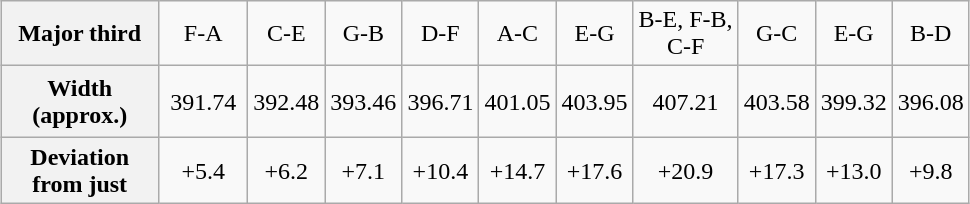<table class="wikitable" style="margin:2.5em auto; text-align:center">
<tr>
<th>  Major third  </th>
<td>F-A</td>
<td>C-E</td>
<td>G-B</td>
<td>D-F</td>
<td>A-C</td>
<td>E-G</td>
<td>B-E, F-B,<br> C-F</td>
<td>G-C</td>
<td>E-G</td>
<td>B-D</td>
</tr>
<tr style="height: 3em;">
<th><div>Width</div><div>(approx.)</div></th>
<td> 391.74 </td>
<td>392.48</td>
<td>393.46</td>
<td>396.71</td>
<td>401.05</td>
<td>403.95</td>
<td>407.21</td>
<td>403.58</td>
<td>399.32</td>
<td>396.08</td>
</tr>
<tr>
<th>Deviation<br>from just</th>
<td>+5.4</td>
<td>+6.2</td>
<td>+7.1</td>
<td>+10.4</td>
<td>+14.7</td>
<td>+17.6</td>
<td>+20.9</td>
<td>+17.3</td>
<td>+13.0</td>
<td>+9.8</td>
</tr>
</table>
